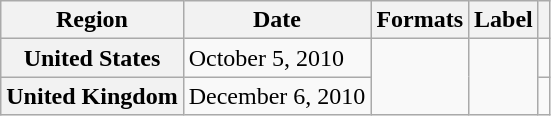<table class="wikitable plainrowheaders">
<tr>
<th scope="col">Region</th>
<th scope="col">Date</th>
<th scope="col">Formats</th>
<th scope="col">Label</th>
<th scope="col"></th>
</tr>
<tr>
<th scope="row">United States</th>
<td rowspan="1">October 5, 2010</td>
<td rowspan="2"></td>
<td rowspan="2"></td>
<td style="text-align:center;" rowspan="1"></td>
</tr>
<tr>
<th scope="row">United Kingdom</th>
<td>December 6, 2010</td>
<td style="text-align:center;" rowspan="1"></td>
</tr>
</table>
